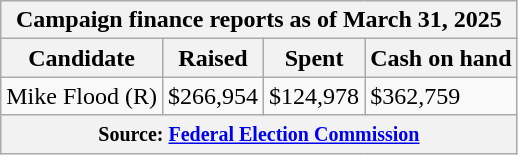<table class="wikitable sortable">
<tr>
<th colspan=4>Campaign finance reports as of March 31, 2025</th>
</tr>
<tr style="text-align:center;">
<th>Candidate</th>
<th>Raised</th>
<th>Spent</th>
<th>Cash on hand</th>
</tr>
<tr>
<td>Mike Flood (R)</td>
<td>$266,954</td>
<td>$124,978</td>
<td>$362,759</td>
</tr>
<tr>
<th colspan="4"><small>Source: <a href='#'>Federal Election Commission</a></small></th>
</tr>
</table>
